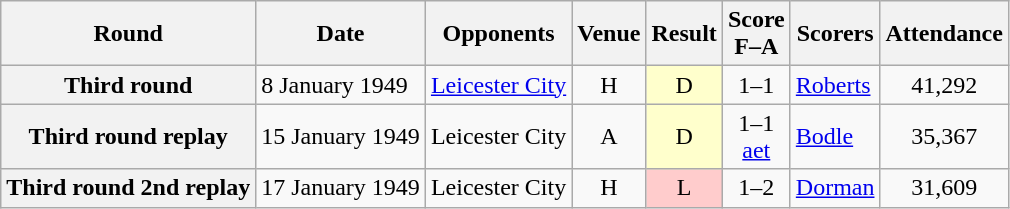<table class="wikitable plainrowheaders" style="text-align:center">
<tr>
<th scope="col">Round</th>
<th scope="col">Date</th>
<th scope="col">Opponents</th>
<th scope="col">Venue</th>
<th scope="col">Result</th>
<th scope="col">Score<br>F–A</th>
<th scope="col">Scorers</th>
<th scope="col">Attendance</th>
</tr>
<tr>
<th scope="row">Third round</th>
<td align="left">8 January 1949</td>
<td align="left"><a href='#'>Leicester City</a></td>
<td>H</td>
<td style=background:#ffc>D</td>
<td>1–1</td>
<td align="left"><a href='#'>Roberts</a></td>
<td>41,292</td>
</tr>
<tr>
<th scope="row">Third round replay</th>
<td align="left">15 January 1949</td>
<td align="left">Leicester City</td>
<td>A</td>
<td style=background:#ffc>D</td>
<td>1–1<br><a href='#'>aet</a></td>
<td align="left"><a href='#'>Bodle</a></td>
<td>35,367</td>
</tr>
<tr>
<th scope="row">Third round 2nd replay</th>
<td align="left">17 January 1949</td>
<td align="left">Leicester City</td>
<td>H</td>
<td style=background:#fcc>L</td>
<td>1–2</td>
<td align="left"><a href='#'>Dorman</a></td>
<td>31,609</td>
</tr>
</table>
